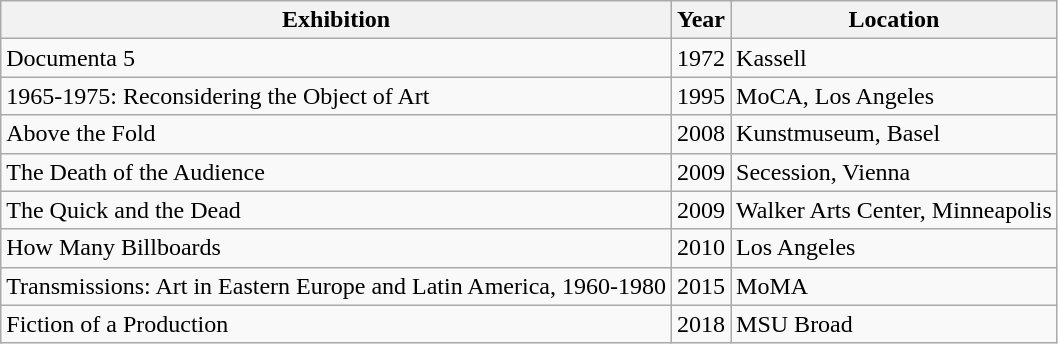<table class="wikitable">
<tr>
<th>Exhibition</th>
<th>Year</th>
<th>Location</th>
</tr>
<tr>
<td>Documenta 5</td>
<td>1972</td>
<td>Kassell</td>
</tr>
<tr>
<td>1965-1975: Reconsidering the Object of Art</td>
<td>1995</td>
<td>MoCA, Los Angeles</td>
</tr>
<tr>
<td>Above the Fold</td>
<td>2008</td>
<td>Kunstmuseum, Basel</td>
</tr>
<tr>
<td>The Death of the Audience</td>
<td>2009</td>
<td>Secession, Vienna</td>
</tr>
<tr>
<td>The Quick and the Dead</td>
<td>2009</td>
<td>Walker Arts Center, Minneapolis</td>
</tr>
<tr>
<td>How Many Billboards</td>
<td>2010</td>
<td>Los Angeles</td>
</tr>
<tr>
<td>Transmissions: Art in Eastern Europe and Latin America, 1960-1980</td>
<td>2015</td>
<td>MoMA</td>
</tr>
<tr>
<td>Fiction of a Production</td>
<td>2018</td>
<td>MSU Broad</td>
</tr>
</table>
